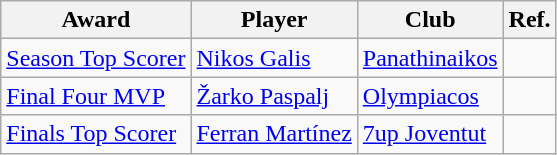<table class="wikitable sortable">
<tr>
<th>Award</th>
<th>Player</th>
<th>Club</th>
<th>Ref.</th>
</tr>
<tr>
<td><a href='#'>Season Top Scorer</a></td>
<td> <a href='#'>Nikos Galis</a></td>
<td> <a href='#'>Panathinaikos</a></td>
<td></td>
</tr>
<tr>
<td><a href='#'>Final Four MVP</a></td>
<td> <a href='#'>Žarko Paspalj</a></td>
<td> <a href='#'>Olympiacos</a></td>
<td></td>
</tr>
<tr>
<td><a href='#'>Finals Top Scorer</a></td>
<td> <a href='#'>Ferran Martínez</a></td>
<td> <a href='#'>7up Joventut</a></td>
<td></td>
</tr>
</table>
